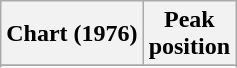<table class="wikitable sortable plainrowheaders">
<tr>
<th scope="col">Chart (1976)</th>
<th scope="col">Peak<br> position</th>
</tr>
<tr>
</tr>
<tr>
</tr>
</table>
